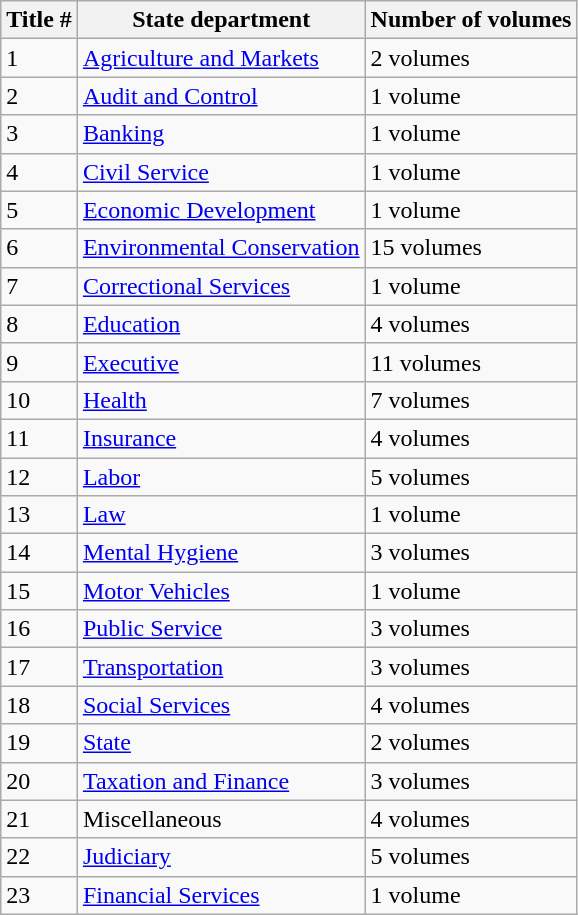<table class="wikitable" border="1">
<tr>
<th>Title #</th>
<th>State department</th>
<th>Number of volumes</th>
</tr>
<tr>
<td>1</td>
<td><a href='#'>Agriculture and Markets</a></td>
<td>2 volumes</td>
</tr>
<tr>
<td>2</td>
<td><a href='#'>Audit and Control</a></td>
<td>1 volume</td>
</tr>
<tr>
<td>3</td>
<td><a href='#'>Banking</a></td>
<td>1 volume</td>
</tr>
<tr>
<td>4</td>
<td><a href='#'>Civil Service</a></td>
<td>1 volume</td>
</tr>
<tr>
<td>5</td>
<td><a href='#'>Economic Development</a></td>
<td>1 volume</td>
</tr>
<tr>
<td>6</td>
<td><a href='#'>Environmental Conservation</a></td>
<td>15 volumes</td>
</tr>
<tr>
<td>7</td>
<td><a href='#'>Correctional Services</a></td>
<td>1 volume</td>
</tr>
<tr>
<td>8</td>
<td><a href='#'>Education</a></td>
<td>4 volumes</td>
</tr>
<tr>
<td>9</td>
<td><a href='#'>Executive</a></td>
<td>11 volumes</td>
</tr>
<tr>
<td>10</td>
<td><a href='#'>Health</a></td>
<td>7 volumes</td>
</tr>
<tr>
<td>11</td>
<td><a href='#'>Insurance</a></td>
<td>4 volumes</td>
</tr>
<tr>
<td>12</td>
<td><a href='#'>Labor</a></td>
<td>5 volumes</td>
</tr>
<tr>
<td>13</td>
<td><a href='#'>Law</a></td>
<td>1 volume</td>
</tr>
<tr>
<td>14</td>
<td><a href='#'>Mental Hygiene</a></td>
<td>3 volumes</td>
</tr>
<tr>
<td>15</td>
<td><a href='#'>Motor Vehicles</a></td>
<td>1 volume</td>
</tr>
<tr>
<td>16</td>
<td><a href='#'>Public Service</a></td>
<td>3 volumes</td>
</tr>
<tr>
<td>17</td>
<td><a href='#'>Transportation</a></td>
<td>3 volumes</td>
</tr>
<tr>
<td>18</td>
<td><a href='#'>Social Services</a></td>
<td>4 volumes</td>
</tr>
<tr>
<td>19</td>
<td><a href='#'>State</a></td>
<td>2 volumes</td>
</tr>
<tr>
<td>20</td>
<td><a href='#'>Taxation and Finance</a></td>
<td>3 volumes</td>
</tr>
<tr>
<td>21</td>
<td>Miscellaneous</td>
<td>4 volumes</td>
</tr>
<tr>
<td>22</td>
<td><a href='#'>Judiciary</a></td>
<td>5 volumes</td>
</tr>
<tr>
<td>23</td>
<td><a href='#'>Financial Services</a></td>
<td>1 volume</td>
</tr>
</table>
